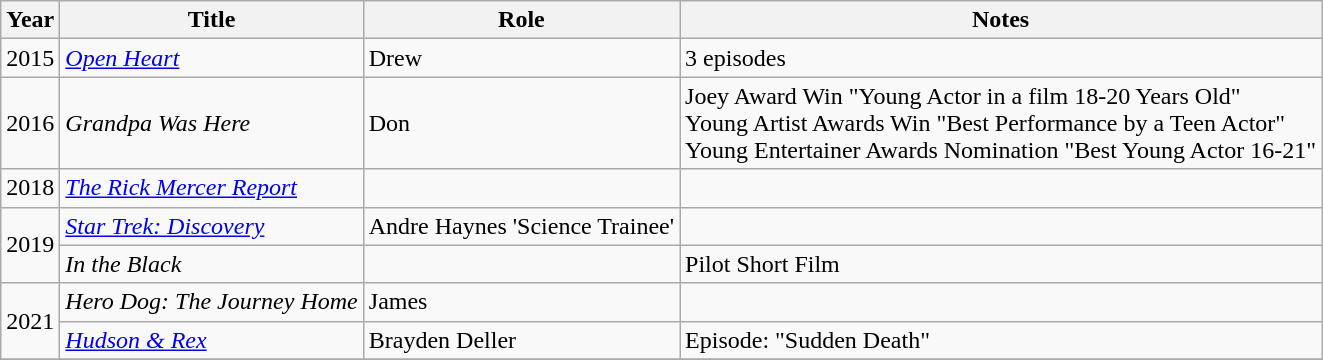<table class="wikitable sortable">
<tr>
<th>Year</th>
<th>Title</th>
<th>Role</th>
<th>Notes</th>
</tr>
<tr>
<td>2015</td>
<td><em><a href='#'>Open Heart</a></em></td>
<td>Drew</td>
<td>3 episodes</td>
</tr>
<tr>
<td>2016</td>
<td><em>Grandpa Was Here</em></td>
<td>Don</td>
<td>Joey Award Win "Young Actor in a film 18-20 Years Old"<br>Young Artist Awards Win "Best Performance by a Teen Actor"<br>Young Entertainer Awards Nomination "Best Young Actor 16-21"</td>
</tr>
<tr>
<td>2018</td>
<td><em><a href='#'>The Rick Mercer Report</a></em></td>
<td></td>
<td></td>
</tr>
<tr>
<td rowspan="2">2019</td>
<td><em><a href='#'>Star Trek: Discovery</a></em></td>
<td>Andre Haynes 'Science Trainee'</td>
<td></td>
</tr>
<tr>
<td><em>In the Black</em></td>
<td></td>
<td>Pilot Short Film</td>
</tr>
<tr>
<td rowspan="2">2021</td>
<td><em>Hero Dog: The Journey Home</em></td>
<td>James</td>
<td></td>
</tr>
<tr>
<td><em><a href='#'>Hudson & Rex</a></em></td>
<td>Brayden Deller</td>
<td>Episode: "Sudden Death"</td>
</tr>
<tr>
</tr>
</table>
